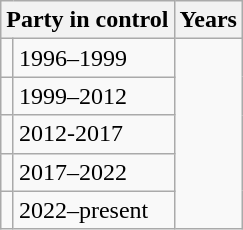<table class="wikitable">
<tr>
<th colspan="2">Party in control</th>
<th>Years</th>
</tr>
<tr>
<td></td>
<td>1996–1999</td>
</tr>
<tr>
<td></td>
<td>1999–2012</td>
</tr>
<tr>
<td></td>
<td>2012-2017</td>
</tr>
<tr>
<td></td>
<td>2017–2022</td>
</tr>
<tr>
<td></td>
<td>2022–present</td>
</tr>
</table>
